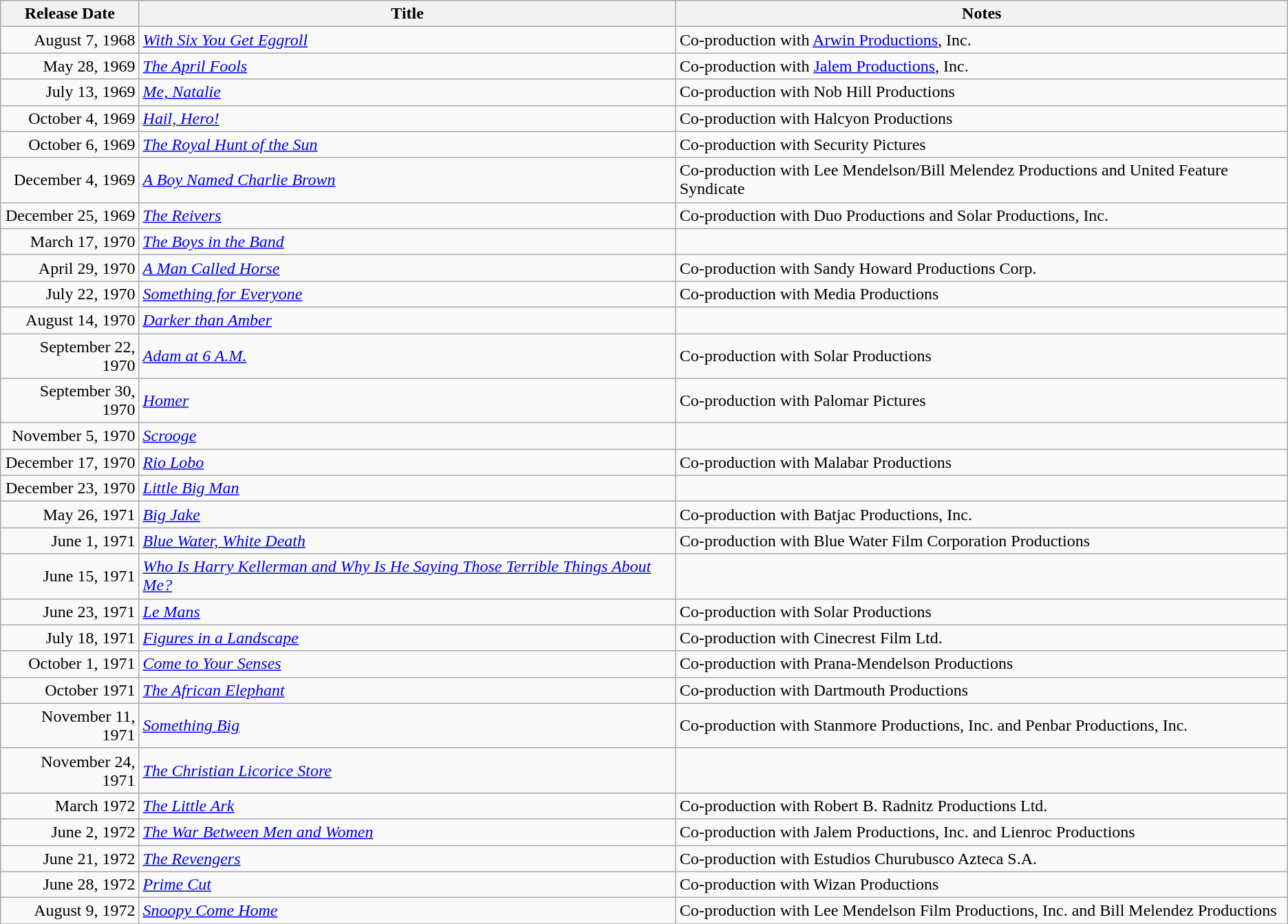<table class="wikitable sortable">
<tr>
<th>Release Date</th>
<th>Title</th>
<th>Notes</th>
</tr>
<tr>
<td align="right">August 7, 1968</td>
<td><em><a href='#'>With Six You Get Eggroll</a></em></td>
<td>Co-production with <a href='#'>Arwin Productions</a>, Inc.</td>
</tr>
<tr>
<td align="right">May 28, 1969</td>
<td><em><a href='#'>The April Fools</a></em></td>
<td>Co-production with <a href='#'>Jalem Productions</a>, Inc.</td>
</tr>
<tr>
<td align="right">July 13, 1969</td>
<td><em><a href='#'>Me, Natalie</a></em></td>
<td>Co-production with Nob Hill Productions</td>
</tr>
<tr>
<td align="right">October 4, 1969</td>
<td><em><a href='#'>Hail, Hero!</a></em></td>
<td>Co-production with Halcyon Productions</td>
</tr>
<tr>
<td align="right">October 6, 1969</td>
<td><em><a href='#'>The Royal Hunt of the Sun</a></em></td>
<td>Co-production with Security Pictures</td>
</tr>
<tr>
<td align="right">December 4, 1969</td>
<td><em><a href='#'>A Boy Named Charlie Brown</a></em></td>
<td>Co-production with Lee Mendelson/Bill Melendez Productions and United Feature Syndicate</td>
</tr>
<tr>
<td align="right">December 25, 1969</td>
<td><em><a href='#'>The Reivers</a></em></td>
<td>Co-production with Duo Productions and Solar Productions, Inc.</td>
</tr>
<tr>
<td align="right">March 17, 1970</td>
<td><em><a href='#'>The Boys in the Band</a></em></td>
<td></td>
</tr>
<tr>
<td align="right">April 29, 1970</td>
<td><em><a href='#'>A Man Called Horse</a></em></td>
<td>Co-production with Sandy Howard Productions Corp.</td>
</tr>
<tr>
<td align="right">July 22, 1970</td>
<td><em><a href='#'>Something for Everyone</a></em></td>
<td>Co-production with Media Productions</td>
</tr>
<tr>
<td align="right">August 14, 1970</td>
<td><em><a href='#'>Darker than Amber</a></em></td>
<td></td>
</tr>
<tr>
<td align="right">September 22, 1970</td>
<td><em><a href='#'>Adam at 6 A.M.</a></em></td>
<td>Co-production with Solar Productions</td>
</tr>
<tr>
<td align="right">September 30, 1970</td>
<td><em><a href='#'>Homer</a></em></td>
<td>Co-production with Palomar Pictures</td>
</tr>
<tr>
<td align="right">November 5, 1970</td>
<td><em><a href='#'>Scrooge</a></em></td>
<td></td>
</tr>
<tr>
<td align="right">December 17, 1970</td>
<td><em><a href='#'>Rio Lobo</a></em></td>
<td>Co-production with Malabar Productions</td>
</tr>
<tr>
<td align="right">December 23, 1970</td>
<td><em><a href='#'>Little Big Man</a></em></td>
<td></td>
</tr>
<tr>
<td align="right">May 26, 1971</td>
<td><em><a href='#'>Big Jake</a></em></td>
<td>Co-production with Batjac Productions, Inc.</td>
</tr>
<tr>
<td align="right">June 1, 1971</td>
<td><em><a href='#'>Blue Water, White Death</a></em></td>
<td>Co-production with Blue Water Film Corporation Productions</td>
</tr>
<tr>
<td align="right">June 15, 1971</td>
<td><em><a href='#'>Who Is Harry Kellerman and Why Is He Saying Those Terrible Things About Me?</a></em></td>
<td></td>
</tr>
<tr>
<td align="right">June 23, 1971</td>
<td><em><a href='#'>Le Mans</a></em></td>
<td>Co-production with Solar Productions</td>
</tr>
<tr>
<td align="right">July 18, 1971</td>
<td><em><a href='#'>Figures in a Landscape</a></em></td>
<td>Co-production with Cinecrest Film Ltd.</td>
</tr>
<tr>
<td align="right">October 1, 1971</td>
<td><em><a href='#'>Come to Your Senses</a></em></td>
<td>Co-production with Prana-Mendelson Productions</td>
</tr>
<tr>
<td align="right">October 1971</td>
<td><em><a href='#'>The African Elephant</a></em></td>
<td>Co-production with Dartmouth Productions</td>
</tr>
<tr>
<td align="right">November 11, 1971</td>
<td><em><a href='#'>Something Big</a></em></td>
<td>Co-production with Stanmore Productions, Inc. and Penbar Productions, Inc.</td>
</tr>
<tr>
<td align="right">November 24, 1971</td>
<td><em><a href='#'>The Christian Licorice Store</a></em></td>
<td></td>
</tr>
<tr>
<td align="right">March 1972</td>
<td><em><a href='#'>The Little Ark</a></em></td>
<td>Co-production with Robert B. Radnitz Productions Ltd.</td>
</tr>
<tr>
<td align="right">June 2, 1972</td>
<td><em><a href='#'>The War Between Men and Women</a></em></td>
<td>Co-production with Jalem Productions, Inc. and Lienroc Productions</td>
</tr>
<tr>
<td align="right">June 21, 1972</td>
<td><em><a href='#'>The Revengers</a></em></td>
<td>Co-production with Estudios Churubusco Azteca S.A. </td>
</tr>
<tr>
<td align="right">June 28, 1972</td>
<td><em><a href='#'>Prime Cut</a></em></td>
<td>Co-production with Wizan Productions</td>
</tr>
<tr>
<td align="right">August 9, 1972</td>
<td><em><a href='#'>Snoopy Come Home</a></em></td>
<td>Co-production with Lee Mendelson Film Productions, Inc. and Bill Melendez Productions</td>
</tr>
<tr>
</tr>
</table>
